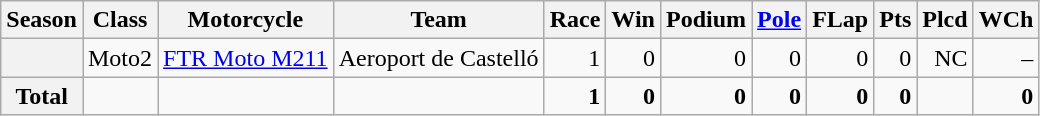<table class="wikitable" style=text-align:right>
<tr>
<th>Season</th>
<th>Class</th>
<th>Motorcycle</th>
<th>Team</th>
<th>Race</th>
<th>Win</th>
<th>Podium</th>
<th><a href='#'>Pole</a></th>
<th>FLap</th>
<th>Pts</th>
<th>Plcd</th>
<th>WCh</th>
</tr>
<tr>
<th></th>
<td>Moto2</td>
<td><a href='#'>FTR Moto M211</a></td>
<td>Aeroport de Castelló</td>
<td>1</td>
<td>0</td>
<td>0</td>
<td>0</td>
<td>0</td>
<td>0</td>
<td>NC</td>
<td>–</td>
</tr>
<tr>
<th>Total</th>
<td></td>
<td></td>
<td></td>
<td><strong>1</strong></td>
<td><strong>0</strong></td>
<td><strong>0</strong></td>
<td><strong>0</strong></td>
<td><strong>0</strong></td>
<td><strong>0</strong></td>
<td></td>
<td><strong>0</strong></td>
</tr>
</table>
